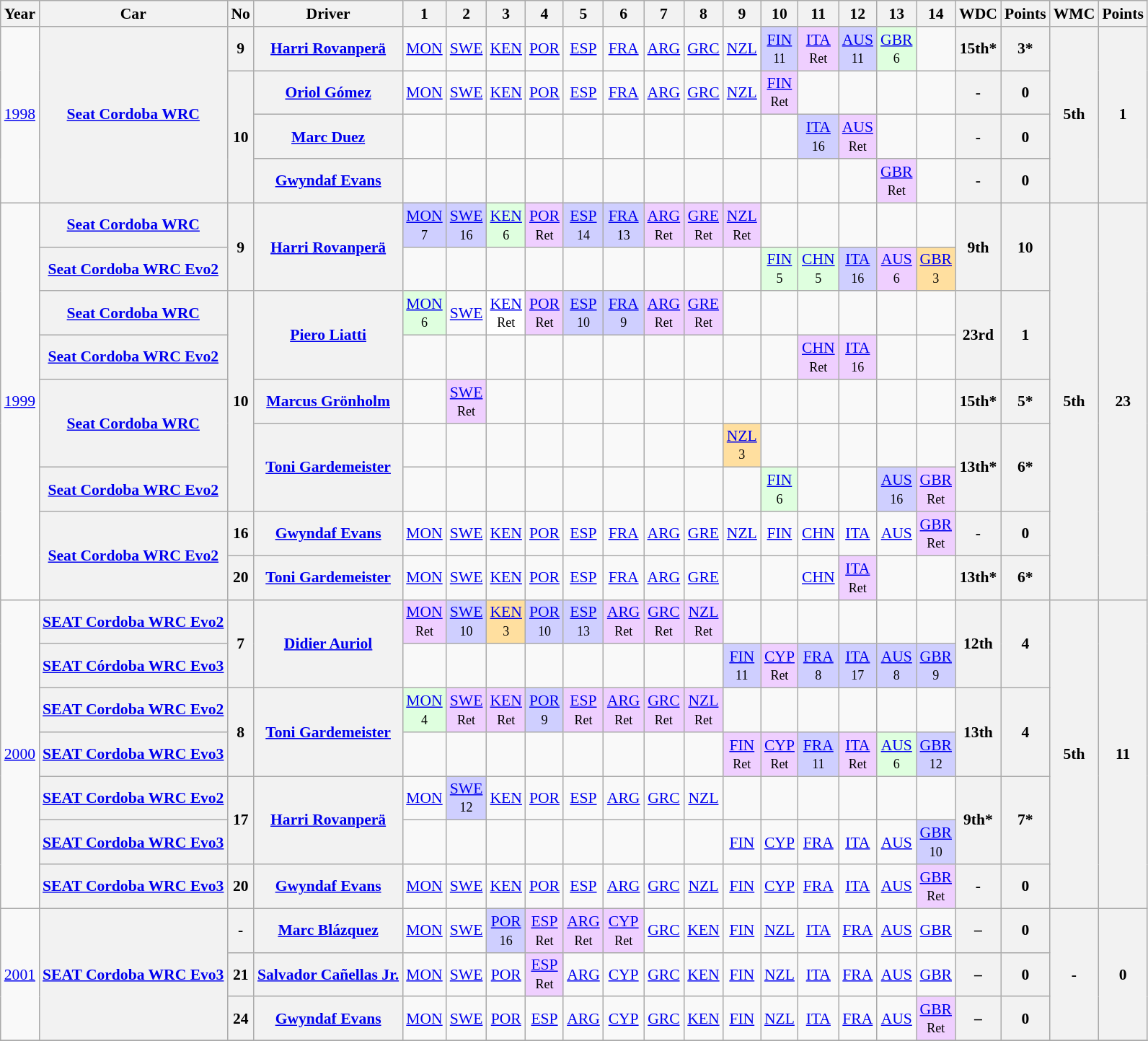<table class="wikitable" style="text-align:center; font-size:90%">
<tr>
<th>Year</th>
<th>Car</th>
<th>No</th>
<th>Driver</th>
<th>1</th>
<th>2</th>
<th>3</th>
<th>4</th>
<th>5</th>
<th>6</th>
<th>7</th>
<th>8</th>
<th>9</th>
<th>10</th>
<th>11</th>
<th>12</th>
<th>13</th>
<th>14</th>
<th>WDC</th>
<th>Points</th>
<th>WMC</th>
<th>Points</th>
</tr>
<tr>
<td rowspan="4"><a href='#'>1998</a></td>
<th rowspan="4"><a href='#'>Seat Cordoba WRC</a></th>
<th>9</th>
<th> <a href='#'>Harri Rovanperä</a></th>
<td><a href='#'>MON</a></td>
<td><a href='#'>SWE</a></td>
<td><a href='#'>KEN</a></td>
<td><a href='#'>POR</a></td>
<td><a href='#'>ESP</a></td>
<td><a href='#'>FRA</a></td>
<td><a href='#'>ARG</a></td>
<td><a href='#'>GRC</a></td>
<td><a href='#'>NZL</a></td>
<td style="background:#CFCFFF;"><a href='#'>FIN</a><br><small>11</small></td>
<td style="background:#EFCFFF;"><a href='#'>ITA</a><br><small>Ret</small></td>
<td style="background:#CFCFFF;"><a href='#'>AUS</a><br><small>11</small></td>
<td style="background:#DFFFDF;"><a href='#'>GBR</a><br><small>6</small></td>
<td></td>
<th>15th*</th>
<th>3*</th>
<th rowspan="4">5th</th>
<th rowspan="4">1</th>
</tr>
<tr>
<th rowspan="3">10</th>
<th> <a href='#'>Oriol Gómez</a></th>
<td><a href='#'>MON</a></td>
<td><a href='#'>SWE</a></td>
<td><a href='#'>KEN</a></td>
<td><a href='#'>POR</a></td>
<td><a href='#'>ESP</a></td>
<td><a href='#'>FRA</a></td>
<td><a href='#'>ARG</a></td>
<td><a href='#'>GRC</a></td>
<td><a href='#'>NZL</a></td>
<td style="background:#EFCFFF;"><a href='#'>FIN</a><br><small>Ret</small></td>
<td></td>
<td></td>
<td></td>
<td></td>
<th>-</th>
<th>0</th>
</tr>
<tr>
<th> <a href='#'>Marc Duez</a></th>
<td></td>
<td></td>
<td></td>
<td></td>
<td></td>
<td></td>
<td></td>
<td></td>
<td></td>
<td></td>
<td style="background:#CFCFFF;"><a href='#'>ITA</a><br><small>16</small></td>
<td style="background:#EFCFFF;"><a href='#'>AUS</a><br><small>Ret</small></td>
<td></td>
<td></td>
<th>-</th>
<th>0</th>
</tr>
<tr>
<th> <a href='#'>Gwyndaf Evans</a></th>
<td></td>
<td></td>
<td></td>
<td></td>
<td></td>
<td></td>
<td></td>
<td></td>
<td></td>
<td></td>
<td></td>
<td></td>
<td style="background:#EFCFFF;"><a href='#'>GBR</a><br><small>Ret</small></td>
<td></td>
<th>-</th>
<th>0</th>
</tr>
<tr>
<td rowspan="9"><a href='#'>1999</a></td>
<th><a href='#'>Seat Cordoba WRC</a></th>
<th rowspan="2">9</th>
<th rowspan="2"> <a href='#'>Harri Rovanperä</a></th>
<td style="background:#CFCFFF;"><a href='#'>MON</a><br><small>7</small></td>
<td style="background:#CFCFFF;"><a href='#'>SWE</a><br><small>16</small></td>
<td style="background:#DFFFDF;"><a href='#'>KEN</a><br><small>6</small></td>
<td style="background:#EFCFFF;"><a href='#'>POR</a><br><small>Ret</small></td>
<td style="background:#CFCFFF;"><a href='#'>ESP</a><br><small>14</small></td>
<td style="background:#CFCFFF;"><a href='#'>FRA</a><br><small>13</small></td>
<td style="background:#EFCFFF;"><a href='#'>ARG</a><br><small>Ret</small></td>
<td style="background:#EFCFFF;"><a href='#'>GRE</a><br><small>Ret</small></td>
<td style="background:#EFCFFF;"><a href='#'>NZL</a><br><small>Ret</small></td>
<td></td>
<td></td>
<td></td>
<td></td>
<td></td>
<th rowspan="2">9th</th>
<th rowspan="2">10</th>
<th rowspan="9">5th</th>
<th rowspan="9">23</th>
</tr>
<tr>
<th><a href='#'>Seat Cordoba WRC Evo2</a></th>
<td></td>
<td></td>
<td></td>
<td></td>
<td></td>
<td></td>
<td></td>
<td></td>
<td></td>
<td style="background:#DFFFDF;"><a href='#'>FIN</a><br><small>5</small></td>
<td style="background:#DFFFDF;"><a href='#'>CHN</a><br><small>5</small></td>
<td style="background:#CFCFFF;"><a href='#'>ITA</a><br><small>16</small></td>
<td style="background:#EFCFFF;"><a href='#'>AUS</a><br><small>6</small></td>
<td style="background:#FFDF9F;"><a href='#'>GBR</a><br><small>3</small></td>
</tr>
<tr>
<th><a href='#'>Seat Cordoba WRC</a></th>
<th rowspan="5">10</th>
<th rowspan="2"> <a href='#'>Piero Liatti</a></th>
<td style="background:#DFFFDF;"><a href='#'>MON</a><br><small>6</small></td>
<td><a href='#'>SWE</a></td>
<td style="background:#FFFFFF;"><a href='#'>KEN</a><br><small>Ret</small></td>
<td style="background:#EFCFFF;"><a href='#'>POR</a><br><small>Ret</small></td>
<td style="background:#CFCFFF;"><a href='#'>ESP</a><br><small>10</small></td>
<td style="background:#CFCFFF;"><a href='#'>FRA</a><br><small>9</small></td>
<td style="background:#EFCFFF;"><a href='#'>ARG</a><br><small>Ret</small></td>
<td style="background:#EFCFFF;"><a href='#'>GRE</a><br><small>Ret</small></td>
<td></td>
<td></td>
<td></td>
<td></td>
<td></td>
<td></td>
<th rowspan="2">23rd</th>
<th rowspan="2">1</th>
</tr>
<tr>
<th><a href='#'>Seat Cordoba WRC Evo2</a></th>
<td></td>
<td></td>
<td></td>
<td></td>
<td></td>
<td></td>
<td></td>
<td></td>
<td></td>
<td></td>
<td style="background:#EFCFFF;"><a href='#'>CHN</a><br><small>Ret</small></td>
<td style="background:#EFCFFF;"><a href='#'>ITA</a><br><small>16</small></td>
<td></td>
<td></td>
</tr>
<tr>
<th rowspan="2"><a href='#'>Seat Cordoba WRC</a></th>
<th> <a href='#'>Marcus Grönholm</a></th>
<td></td>
<td style="background:#EFCFFF;"><a href='#'>SWE</a><br><small>Ret</small></td>
<td></td>
<td></td>
<td></td>
<td></td>
<td></td>
<td></td>
<td></td>
<td></td>
<td></td>
<td></td>
<td></td>
<td></td>
<th>15th*</th>
<th>5*</th>
</tr>
<tr>
<th rowspan="2"> <a href='#'>Toni Gardemeister</a></th>
<td></td>
<td></td>
<td></td>
<td></td>
<td></td>
<td></td>
<td></td>
<td></td>
<td style="background:#FFDF9F;"><a href='#'>NZL</a><br><small>3</small></td>
<td></td>
<td></td>
<td></td>
<td></td>
<td></td>
<th rowspan="2">13th*</th>
<th rowspan="2">6*</th>
</tr>
<tr>
<th><a href='#'>Seat Cordoba WRC Evo2</a></th>
<td></td>
<td></td>
<td></td>
<td></td>
<td></td>
<td></td>
<td></td>
<td></td>
<td></td>
<td style="background:#DFFFDF;"><a href='#'>FIN</a><br><small>6</small></td>
<td></td>
<td></td>
<td style="background:#CFCFFF;"><a href='#'>AUS</a><br><small>16</small></td>
<td style="background:#EFCFFF;"><a href='#'>GBR</a><br><small>Ret</small></td>
</tr>
<tr>
<th rowspan="2"><a href='#'>Seat Cordoba WRC Evo2</a></th>
<th>16</th>
<th> <a href='#'>Gwyndaf Evans</a></th>
<td><a href='#'>MON</a></td>
<td><a href='#'>SWE</a></td>
<td><a href='#'>KEN</a></td>
<td><a href='#'>POR</a></td>
<td><a href='#'>ESP</a></td>
<td><a href='#'>FRA</a></td>
<td><a href='#'>ARG</a></td>
<td><a href='#'>GRE</a></td>
<td><a href='#'>NZL</a></td>
<td><a href='#'>FIN</a></td>
<td><a href='#'>CHN</a></td>
<td><a href='#'>ITA</a></td>
<td><a href='#'>AUS</a></td>
<td style="background:#EFCFFF;"><a href='#'>GBR</a><br><small>Ret</small></td>
<th>-</th>
<th>0</th>
</tr>
<tr>
<th>20</th>
<th> <a href='#'>Toni Gardemeister</a></th>
<td><a href='#'>MON</a></td>
<td><a href='#'>SWE</a></td>
<td><a href='#'>KEN</a></td>
<td><a href='#'>POR</a></td>
<td><a href='#'>ESP</a></td>
<td><a href='#'>FRA</a></td>
<td><a href='#'>ARG</a></td>
<td><a href='#'>GRE</a></td>
<td></td>
<td></td>
<td><a href='#'>CHN</a></td>
<td style="background:#EFCFFF;"><a href='#'>ITA</a><br><small>Ret</small></td>
<td></td>
<td></td>
<th>13th*</th>
<th>6*</th>
</tr>
<tr>
<td rowspan="7"><a href='#'>2000</a></td>
<th><a href='#'>SEAT Cordoba WRC Evo2</a></th>
<th rowspan="2">7</th>
<th rowspan="2"> <a href='#'>Didier Auriol</a></th>
<td style="background:#EFCFFF;"><a href='#'>MON</a><br><small>Ret</small></td>
<td style="background:#CFCFFF;"><a href='#'>SWE</a><br><small>10</small></td>
<td style="background:#FFDF9F;"><a href='#'>KEN</a><br><small>3</small></td>
<td style="background:#CFCFFF;"><a href='#'>POR</a><br><small>10</small></td>
<td style="background:#CFCFFF;"><a href='#'>ESP</a><br><small>13</small></td>
<td style="background:#EFCFFF;"><a href='#'>ARG</a><br><small>Ret</small></td>
<td style="background:#EFCFFF;"><a href='#'>GRC</a><br><small>Ret</small></td>
<td style="background:#EFCFFF;"><a href='#'>NZL</a><br><small>Ret</small></td>
<td></td>
<td></td>
<td></td>
<td></td>
<td></td>
<td></td>
<th rowspan="2">12th</th>
<th rowspan="2">4</th>
<th rowspan="7">5th</th>
<th rowspan="7">11</th>
</tr>
<tr>
<th><a href='#'>SEAT Córdoba WRC Evo3</a></th>
<td></td>
<td></td>
<td></td>
<td></td>
<td></td>
<td></td>
<td></td>
<td></td>
<td style="background:#CFCFFF;"><a href='#'>FIN</a><br><small>11</small></td>
<td style="background:#EFCFFF;"><a href='#'>CYP</a><br><small>Ret</small></td>
<td style="background:#CFCFFF;"><a href='#'>FRA</a><br><small>8</small></td>
<td style="background:#CFCFFF;"><a href='#'>ITA</a><br><small>17</small></td>
<td style="background:#CFCFFF;"><a href='#'>AUS</a><br><small>8</small></td>
<td style="background:#CFCFFF;"><a href='#'>GBR</a><br><small>9</small></td>
</tr>
<tr>
<th><a href='#'>SEAT Cordoba WRC Evo2</a></th>
<th rowspan="2">8</th>
<th rowspan="2"> <a href='#'>Toni Gardemeister</a></th>
<td style="background:#DFFFDF;"><a href='#'>MON</a><br><small>4</small></td>
<td style="background:#EFCFFF;"><a href='#'>SWE</a><br><small>Ret</small></td>
<td style="background:#EFCFFF;"><a href='#'>KEN</a><br><small>Ret</small></td>
<td style="background:#CFCFFF;"><a href='#'>POR</a><br><small>9</small></td>
<td style="background:#EFCFFF;"><a href='#'>ESP</a><br><small>Ret</small></td>
<td style="background:#EFCFFF;"><a href='#'>ARG</a><br><small>Ret</small></td>
<td style="background:#EFCFFF;"><a href='#'>GRC</a><br><small>Ret</small></td>
<td style="background:#EFCFFF;"><a href='#'>NZL</a><br><small>Ret</small></td>
<td></td>
<td></td>
<td></td>
<td></td>
<td></td>
<td></td>
<th rowspan="2">13th</th>
<th rowspan="2">4</th>
</tr>
<tr>
<th><a href='#'>SEAT Cordoba WRC Evo3</a></th>
<td></td>
<td></td>
<td></td>
<td></td>
<td></td>
<td></td>
<td></td>
<td></td>
<td style="background:#EFCFFF;"><a href='#'>FIN</a><br><small>Ret</small></td>
<td style="background:#EFCFFF;"><a href='#'>CYP</a><br><small>Ret</small></td>
<td style="background:#CFCFFF;"><a href='#'>FRA</a><br><small>11</small></td>
<td style="background:#EFCFFF;"><a href='#'>ITA</a><br><small>Ret</small></td>
<td style="background:#DFFFDF;"><a href='#'>AUS</a><br><small>6</small></td>
<td style="background:#CFCFFF;"><a href='#'>GBR</a><br><small>12</small></td>
</tr>
<tr>
<th><a href='#'>SEAT Cordoba WRC Evo2</a></th>
<th rowspan="2">17</th>
<th rowspan="2"> <a href='#'>Harri Rovanperä</a></th>
<td><a href='#'>MON</a></td>
<td style="background:#CFCFFF;"><a href='#'>SWE</a><br><small>12</small></td>
<td><a href='#'>KEN</a></td>
<td><a href='#'>POR</a></td>
<td><a href='#'>ESP</a></td>
<td><a href='#'>ARG</a></td>
<td><a href='#'>GRC</a></td>
<td><a href='#'>NZL</a></td>
<td></td>
<td></td>
<td></td>
<td></td>
<td></td>
<td></td>
<th rowspan="2">9th*</th>
<th rowspan="2">7*</th>
</tr>
<tr>
<th><a href='#'>SEAT Cordoba WRC Evo3</a></th>
<td></td>
<td></td>
<td></td>
<td></td>
<td></td>
<td></td>
<td></td>
<td></td>
<td><a href='#'>FIN</a></td>
<td><a href='#'>CYP</a></td>
<td><a href='#'>FRA</a></td>
<td><a href='#'>ITA</a></td>
<td><a href='#'>AUS</a></td>
<td style="background:#CFCFFF;"><a href='#'>GBR</a><br><small>10</small></td>
</tr>
<tr>
<th><a href='#'>SEAT Cordoba WRC Evo3</a></th>
<th>20</th>
<th> <a href='#'>Gwyndaf Evans</a></th>
<td><a href='#'>MON</a></td>
<td><a href='#'>SWE</a></td>
<td><a href='#'>KEN</a></td>
<td><a href='#'>POR</a></td>
<td><a href='#'>ESP</a></td>
<td><a href='#'>ARG</a></td>
<td><a href='#'>GRC</a></td>
<td><a href='#'>NZL</a></td>
<td><a href='#'>FIN</a></td>
<td><a href='#'>CYP</a></td>
<td><a href='#'>FRA</a></td>
<td><a href='#'>ITA</a></td>
<td><a href='#'>AUS</a></td>
<td style="background:#EFCFFF;"><a href='#'>GBR</a><br><small>Ret</small></td>
<th>-</th>
<th>0</th>
</tr>
<tr>
<td rowspan="3"><a href='#'>2001</a></td>
<th rowspan="3"><a href='#'>SEAT Cordoba WRC Evo3</a></th>
<th>-</th>
<th> <a href='#'>Marc Blázquez</a></th>
<td><a href='#'>MON</a></td>
<td><a href='#'>SWE</a></td>
<td style="background:#CFCFFF;"><a href='#'>POR</a><br><small>16</small></td>
<td style="background:#EFCFFF;"><a href='#'>ESP</a><br><small>Ret</small></td>
<td style="background:#EFCFFF;"><a href='#'>ARG</a><br><small>Ret</small></td>
<td style="background:#EFCFFF;"><a href='#'>CYP</a><br><small>Ret</small></td>
<td><a href='#'>GRC</a></td>
<td><a href='#'>KEN</a></td>
<td><a href='#'>FIN</a></td>
<td><a href='#'>NZL</a></td>
<td><a href='#'>ITA</a></td>
<td><a href='#'>FRA</a></td>
<td><a href='#'>AUS</a></td>
<td><a href='#'>GBR</a></td>
<th>–</th>
<th>0</th>
<th rowspan="3">-</th>
<th rowspan="3">0</th>
</tr>
<tr>
<th>21</th>
<th> <a href='#'>Salvador Cañellas Jr.</a></th>
<td><a href='#'>MON</a></td>
<td><a href='#'>SWE</a></td>
<td><a href='#'>POR</a></td>
<td style="background:#EFCFFF;"><a href='#'>ESP</a><br><small>Ret</small></td>
<td><a href='#'>ARG</a></td>
<td><a href='#'>CYP</a></td>
<td><a href='#'>GRC</a></td>
<td><a href='#'>KEN</a></td>
<td><a href='#'>FIN</a></td>
<td><a href='#'>NZL</a></td>
<td><a href='#'>ITA</a></td>
<td><a href='#'>FRA</a></td>
<td><a href='#'>AUS</a></td>
<td><a href='#'>GBR</a></td>
<th>–</th>
<th>0</th>
</tr>
<tr>
<th>24</th>
<th> <a href='#'>Gwyndaf Evans</a></th>
<td><a href='#'>MON</a></td>
<td><a href='#'>SWE</a></td>
<td><a href='#'>POR</a></td>
<td><a href='#'>ESP</a></td>
<td><a href='#'>ARG</a></td>
<td><a href='#'>CYP</a></td>
<td><a href='#'>GRC</a></td>
<td><a href='#'>KEN</a></td>
<td><a href='#'>FIN</a></td>
<td><a href='#'>NZL</a></td>
<td><a href='#'>ITA</a></td>
<td><a href='#'>FRA</a></td>
<td><a href='#'>AUS</a></td>
<td style="background:#EFCFFF;"><a href='#'>GBR</a><br><small>Ret</small></td>
<th>–</th>
<th>0</th>
</tr>
<tr>
</tr>
</table>
